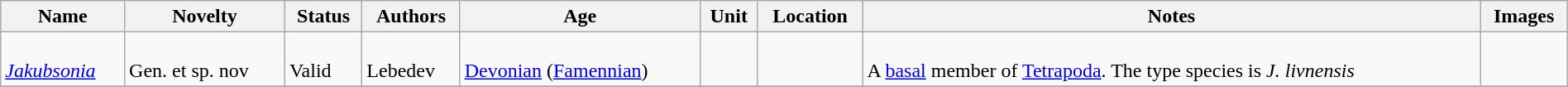<table class="wikitable sortable" align="center" width="100%">
<tr>
<th>Name</th>
<th>Novelty</th>
<th>Status</th>
<th>Authors</th>
<th>Age</th>
<th>Unit</th>
<th>Location</th>
<th>Notes</th>
<th>Images</th>
</tr>
<tr>
<td><br><em><a href='#'>Jakubsonia</a></em></td>
<td><br>Gen. et sp. nov</td>
<td><br>Valid</td>
<td><br>Lebedev</td>
<td><br><a href='#'>Devonian</a> (<a href='#'>Famennian</a>)</td>
<td></td>
<td><br></td>
<td><br>A <a href='#'>basal</a> member of <a href='#'>Tetrapoda</a>. The type species is <em>J. livnensis</em></td>
<td></td>
</tr>
<tr>
</tr>
</table>
